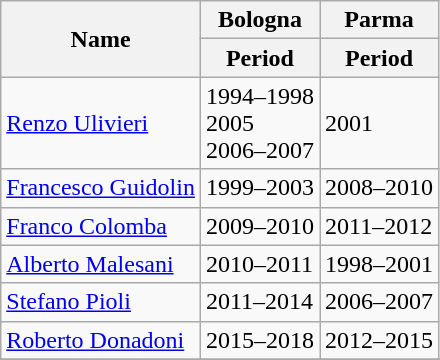<table class="wikitable" border="1">
<tr>
<th rowspan=2>Name</th>
<th colspan=1>Bologna</th>
<th colspan=1>Parma</th>
</tr>
<tr>
<th>Period</th>
<th>Period</th>
</tr>
<tr>
<td align=left> <a href='#'>Renzo Ulivieri</a></td>
<td>1994–1998<br>2005<br>2006–2007</td>
<td>2001</td>
</tr>
<tr>
<td align=left> <a href='#'>Francesco Guidolin</a></td>
<td>1999–2003</td>
<td>2008–2010</td>
</tr>
<tr>
<td align=left> <a href='#'>Franco Colomba</a></td>
<td>2009–2010</td>
<td>2011–2012</td>
</tr>
<tr>
<td align=left> <a href='#'>Alberto Malesani</a></td>
<td>2010–2011</td>
<td>1998–2001</td>
</tr>
<tr>
<td align=left> <a href='#'>Stefano Pioli</a></td>
<td>2011–2014</td>
<td>2006–2007</td>
</tr>
<tr>
<td align=left> <a href='#'>Roberto Donadoni</a></td>
<td>2015–2018</td>
<td>2012–2015</td>
</tr>
<tr>
</tr>
</table>
